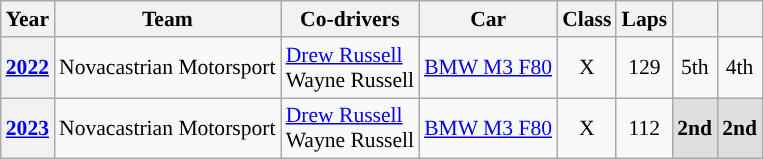<table class="wikitable" style="font-size:90%; text-align:center">
<tr>
<th>Year</th>
<th>Team</th>
<th>Co-drivers</th>
<th>Car</th>
<th>Class</th>
<th>Laps</th>
<th></th>
<th></th>
</tr>
<tr>
<th><a href='#'>2022</a></th>
<td align="left"> Novacastrian Motorsport</td>
<td align="left"> <a href='#'>Drew Russell</a><br> Wayne Russell</td>
<td align="left"><a href='#'>BMW M3 F80</a></td>
<td>X</td>
<td align=center>129</td>
<td>5th</td>
<td>4th</td>
</tr>
<tr>
<th><a href='#'>2023</a></th>
<td align="left"> Novacastrian Motorsport</td>
<td align="left"> <a href='#'>Drew Russell</a><br> Wayne Russell</td>
<td align="left"><a href='#'>BMW M3 F80</a></td>
<td>X</td>
<td align=center>112</td>
<td style="background:#DFDFDF"><strong>2nd</strong></td>
<td style="background:#DFDFDF"><strong>2nd</strong></td>
</tr>
</table>
